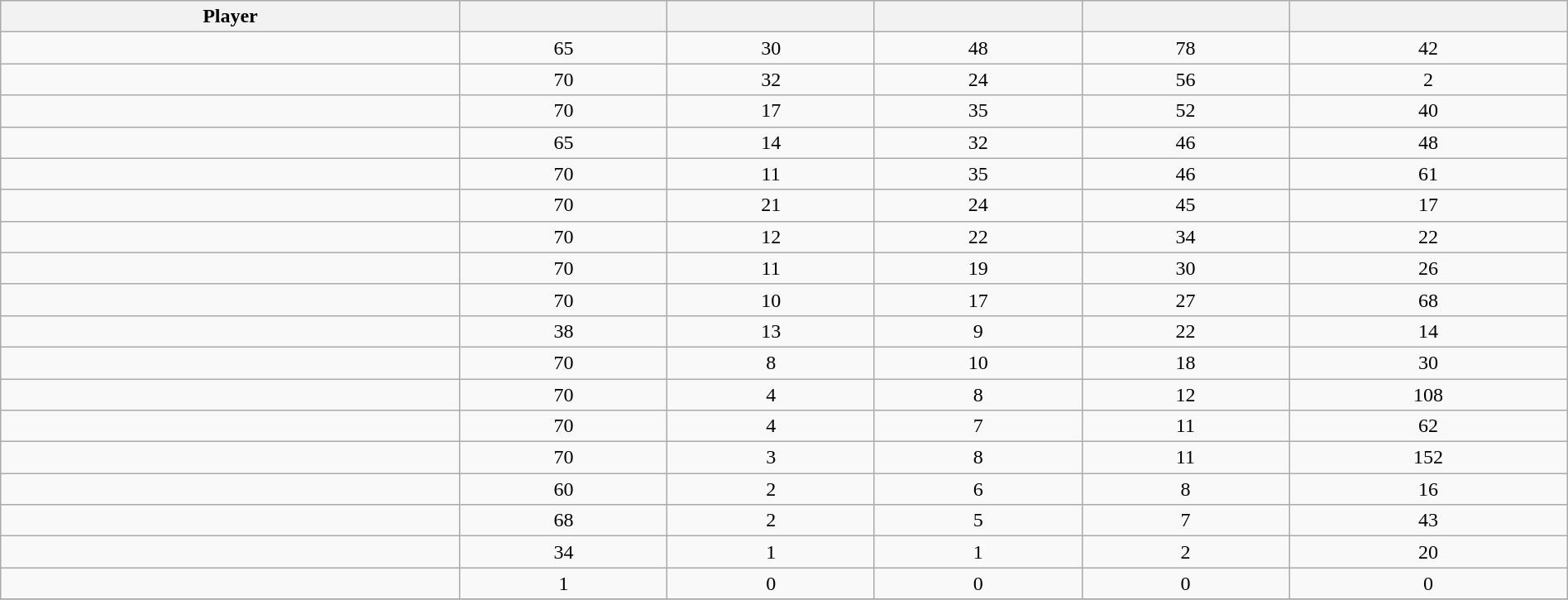<table class="wikitable sortable" style="width:100%;">
<tr align=center>
<th>Player</th>
<th></th>
<th></th>
<th></th>
<th></th>
<th></th>
</tr>
<tr align=center>
<td></td>
<td>65</td>
<td>30</td>
<td>48</td>
<td>78</td>
<td>42</td>
</tr>
<tr align=center>
<td></td>
<td>70</td>
<td>32</td>
<td>24</td>
<td>56</td>
<td>2</td>
</tr>
<tr align=center>
<td></td>
<td>70</td>
<td>17</td>
<td>35</td>
<td>52</td>
<td>40</td>
</tr>
<tr align=center>
<td></td>
<td>65</td>
<td>14</td>
<td>32</td>
<td>46</td>
<td>48</td>
</tr>
<tr align=center>
<td></td>
<td>70</td>
<td>11</td>
<td>35</td>
<td>46</td>
<td>61</td>
</tr>
<tr align=center>
<td></td>
<td>70</td>
<td>21</td>
<td>24</td>
<td>45</td>
<td>17</td>
</tr>
<tr align=center>
<td></td>
<td>70</td>
<td>12</td>
<td>22</td>
<td>34</td>
<td>22</td>
</tr>
<tr align=center>
<td></td>
<td>70</td>
<td>11</td>
<td>19</td>
<td>30</td>
<td>26</td>
</tr>
<tr align=center>
<td></td>
<td>70</td>
<td>10</td>
<td>17</td>
<td>27</td>
<td>68</td>
</tr>
<tr align=center>
<td></td>
<td>38</td>
<td>13</td>
<td>9</td>
<td>22</td>
<td>14</td>
</tr>
<tr align=center>
<td></td>
<td>70</td>
<td>8</td>
<td>10</td>
<td>18</td>
<td>30</td>
</tr>
<tr align=center>
<td></td>
<td>70</td>
<td>4</td>
<td>8</td>
<td>12</td>
<td>108</td>
</tr>
<tr align=center>
<td></td>
<td>70</td>
<td>4</td>
<td>7</td>
<td>11</td>
<td>62</td>
</tr>
<tr align=center>
<td></td>
<td>70</td>
<td>3</td>
<td>8</td>
<td>11</td>
<td>152</td>
</tr>
<tr align=center>
<td></td>
<td>60</td>
<td>2</td>
<td>6</td>
<td>8</td>
<td>16</td>
</tr>
<tr align=center>
<td></td>
<td>68</td>
<td>2</td>
<td>5</td>
<td>7</td>
<td>43</td>
</tr>
<tr align=center>
<td></td>
<td>34</td>
<td>1</td>
<td>1</td>
<td>2</td>
<td>20</td>
</tr>
<tr align=center>
<td></td>
<td>1</td>
<td>0</td>
<td>0</td>
<td>0</td>
<td>0</td>
</tr>
<tr>
</tr>
</table>
